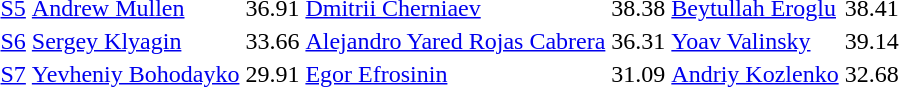<table>
<tr>
<td><a href='#'>S5</a></td>
<td><a href='#'>Andrew Mullen</a><br></td>
<td>36.91</td>
<td><a href='#'>Dmitrii Cherniaev</a><br></td>
<td>38.38</td>
<td><a href='#'>Beytullah Eroglu</a><br></td>
<td>38.41</td>
</tr>
<tr>
<td><a href='#'>S6</a></td>
<td><a href='#'>Sergey Klyagin</a><br></td>
<td>33.66</td>
<td><a href='#'>Alejandro Yared Rojas Cabrera</a><br></td>
<td>36.31</td>
<td><a href='#'>Yoav Valinsky</a><br></td>
<td>39.14</td>
</tr>
<tr>
<td><a href='#'>S7</a></td>
<td><a href='#'>Yevheniy Bohodayko</a><br></td>
<td>29.91</td>
<td><a href='#'>Egor Efrosinin</a><br></td>
<td>31.09</td>
<td><a href='#'>Andriy Kozlenko</a><br></td>
<td>32.68</td>
</tr>
</table>
